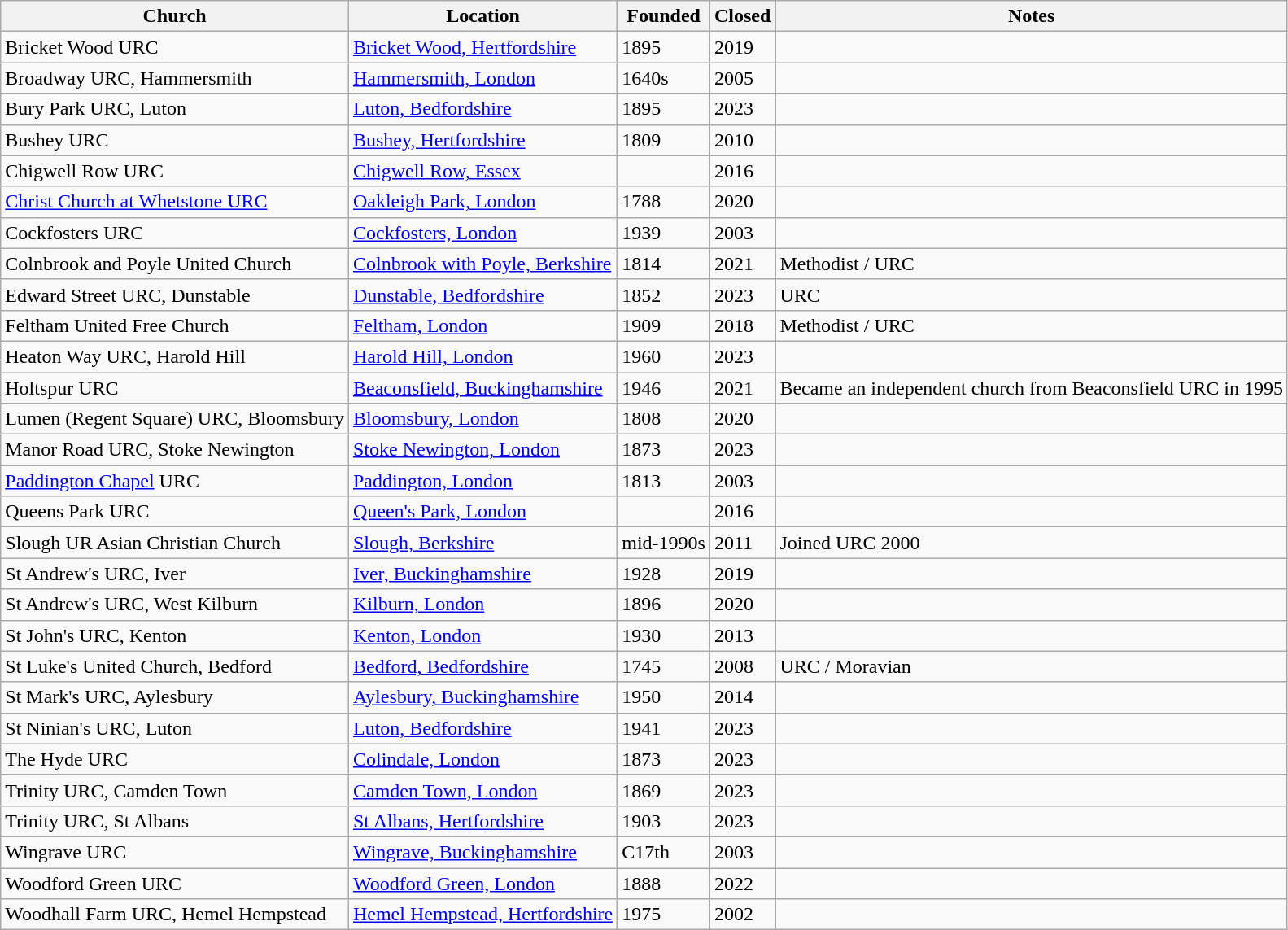<table class="wikitable sortable">
<tr>
<th>Church</th>
<th>Location</th>
<th>Founded</th>
<th>Closed</th>
<th>Notes</th>
</tr>
<tr>
<td>Bricket Wood URC</td>
<td><a href='#'>Bricket Wood, Hertfordshire</a></td>
<td>1895</td>
<td>2019</td>
<td></td>
</tr>
<tr>
<td>Broadway URC, Hammersmith</td>
<td><a href='#'>Hammersmith, London</a></td>
<td>1640s</td>
<td>2005</td>
<td></td>
</tr>
<tr>
<td>Bury Park URC, Luton</td>
<td><a href='#'>Luton, Bedfordshire</a></td>
<td>1895</td>
<td>2023</td>
<td></td>
</tr>
<tr>
<td>Bushey URC</td>
<td><a href='#'>Bushey, Hertfordshire</a></td>
<td>1809</td>
<td>2010</td>
<td></td>
</tr>
<tr>
<td>Chigwell Row URC</td>
<td><a href='#'>Chigwell Row, Essex</a></td>
<td></td>
<td>2016</td>
<td></td>
</tr>
<tr>
<td><a href='#'>Christ Church at Whetstone URC</a></td>
<td><a href='#'>Oakleigh Park, London</a></td>
<td>1788</td>
<td>2020</td>
<td></td>
</tr>
<tr>
<td>Cockfosters URC</td>
<td><a href='#'>Cockfosters, London</a></td>
<td>1939</td>
<td>2003</td>
<td></td>
</tr>
<tr>
<td>Colnbrook and Poyle United Church</td>
<td><a href='#'>Colnbrook with Poyle, Berkshire</a></td>
<td>1814</td>
<td>2021</td>
<td>Methodist / URC</td>
</tr>
<tr>
<td>Edward Street URC, Dunstable</td>
<td><a href='#'>Dunstable, Bedfordshire</a></td>
<td>1852</td>
<td>2023</td>
<td>URC</td>
</tr>
<tr>
<td>Feltham United Free Church</td>
<td><a href='#'>Feltham, London</a></td>
<td>1909</td>
<td>2018</td>
<td>Methodist / URC</td>
</tr>
<tr>
<td>Heaton Way URC, Harold Hill</td>
<td><a href='#'>Harold Hill, London</a></td>
<td>1960</td>
<td>2023</td>
<td></td>
</tr>
<tr>
<td>Holtspur URC</td>
<td><a href='#'>Beaconsfield, Buckinghamshire</a></td>
<td>1946</td>
<td>2021</td>
<td>Became an independent church from Beaconsfield URC in 1995</td>
</tr>
<tr>
<td>Lumen (Regent Square) URC, Bloomsbury</td>
<td><a href='#'>Bloomsbury, London</a></td>
<td>1808</td>
<td>2020</td>
<td></td>
</tr>
<tr>
<td>Manor Road URC, Stoke Newington</td>
<td><a href='#'>Stoke Newington, London</a></td>
<td>1873</td>
<td>2023</td>
<td></td>
</tr>
<tr>
<td><a href='#'>Paddington Chapel</a> URC</td>
<td><a href='#'>Paddington, London</a></td>
<td>1813</td>
<td>2003</td>
<td></td>
</tr>
<tr>
<td>Queens Park URC</td>
<td><a href='#'>Queen's Park, London</a></td>
<td></td>
<td>2016</td>
<td></td>
</tr>
<tr>
<td>Slough UR Asian Christian Church</td>
<td><a href='#'>Slough, Berkshire</a></td>
<td>mid-1990s</td>
<td>2011</td>
<td>Joined URC 2000</td>
</tr>
<tr>
<td>St Andrew's URC, Iver</td>
<td><a href='#'>Iver, Buckinghamshire</a></td>
<td>1928</td>
<td>2019</td>
<td></td>
</tr>
<tr>
<td>St Andrew's URC, West Kilburn</td>
<td><a href='#'>Kilburn, London</a></td>
<td>1896</td>
<td>2020</td>
<td></td>
</tr>
<tr>
<td>St John's URC, Kenton</td>
<td><a href='#'>Kenton, London</a></td>
<td>1930</td>
<td>2013</td>
<td></td>
</tr>
<tr>
<td>St Luke's United Church, Bedford</td>
<td><a href='#'>Bedford, Bedfordshire</a></td>
<td>1745</td>
<td>2008</td>
<td>URC / Moravian</td>
</tr>
<tr>
<td>St Mark's URC, Aylesbury</td>
<td><a href='#'>Aylesbury, Buckinghamshire</a></td>
<td>1950</td>
<td>2014</td>
<td></td>
</tr>
<tr>
<td>St Ninian's URC, Luton</td>
<td><a href='#'>Luton, Bedfordshire</a></td>
<td>1941</td>
<td>2023</td>
<td></td>
</tr>
<tr>
<td>The Hyde URC</td>
<td><a href='#'>Colindale, London</a></td>
<td>1873</td>
<td>2023</td>
<td></td>
</tr>
<tr>
<td>Trinity URC, Camden Town</td>
<td><a href='#'>Camden Town, London</a></td>
<td>1869</td>
<td>2023</td>
<td></td>
</tr>
<tr>
<td>Trinity URC, St Albans</td>
<td><a href='#'>St Albans, Hertfordshire</a></td>
<td>1903</td>
<td>2023</td>
<td></td>
</tr>
<tr>
<td>Wingrave URC</td>
<td><a href='#'>Wingrave, Buckinghamshire</a></td>
<td>C17th</td>
<td>2003</td>
<td></td>
</tr>
<tr>
<td>Woodford Green URC</td>
<td><a href='#'>Woodford Green, London</a></td>
<td>1888</td>
<td>2022</td>
<td></td>
</tr>
<tr>
<td>Woodhall Farm URC, Hemel Hempstead</td>
<td><a href='#'>Hemel Hempstead, Hertfordshire</a></td>
<td>1975</td>
<td>2002</td>
<td></td>
</tr>
</table>
